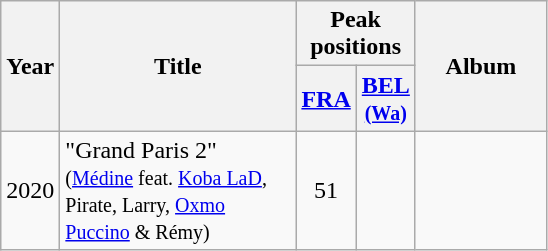<table class="wikitable">
<tr>
<th align="center" rowspan="2" width="10">Year</th>
<th align="center" rowspan="2" width="150">Title</th>
<th align="center" colspan="2" width="10">Peak positions</th>
<th align="center" rowspan="2" width="80">Album</th>
</tr>
<tr>
<th><a href='#'>FRA</a><br></th>
<th><a href='#'>BEL<br><small>(Wa)</small></a><br></th>
</tr>
<tr>
<td>2020</td>
<td>"Grand Paris 2"<br><small>(<a href='#'>Médine</a> feat. <a href='#'>Koba LaD</a>, Pirate, Larry, <a href='#'>Oxmo Puccino</a> & Rémy)</small></td>
<td style="text-align:center;">51</td>
<td style="text-align:center;"></td>
<td style="text-align:center;"></td>
</tr>
</table>
